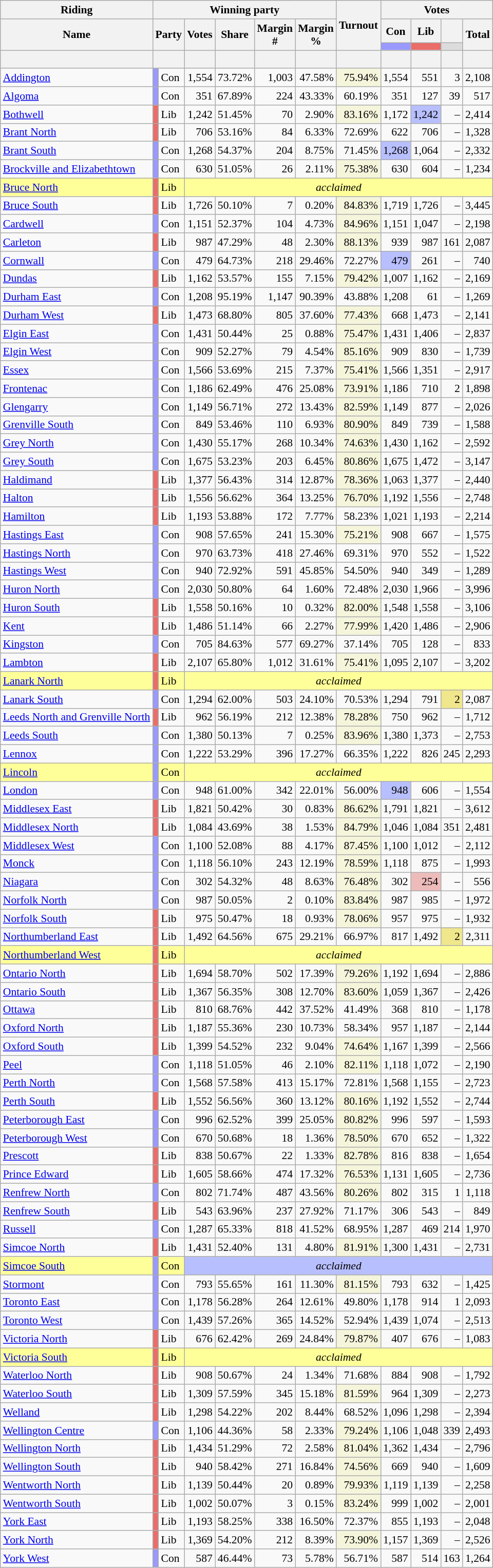<table class="wikitable sortable mw-collapsible" style="text-align:right; font-size:90%">
<tr>
<th scope="col">Riding</th>
<th scope="col" colspan="6">Winning party</th>
<th rowspan="3" scope="col">Turnout</th>
<th scope="col" colspan="4">Votes</th>
</tr>
<tr>
<th rowspan="2" scope="col">Name</th>
<th colspan="2" rowspan="2" scope="col">Party</th>
<th rowspan="2" scope="col">Votes</th>
<th rowspan="2" scope="col">Share</th>
<th rowspan="2" scope="col">Margin<br>#</th>
<th rowspan="2" scope="col">Margin<br>%</th>
<th scope="col">Con</th>
<th scope="col">Lib</th>
<th scope="col"></th>
<th rowspan="2" scope="col">Total</th>
</tr>
<tr>
<th scope="col" style="background-color:#9999FF;"></th>
<th scope="col" style="background-color:#EA6D6A;"></th>
<th scope="col" style="background-color:#DCDCDC;"></th>
</tr>
<tr>
<th> </th>
<th colspan="2"></th>
<th></th>
<th></th>
<th></th>
<th></th>
<th></th>
<th></th>
<th></th>
<th></th>
<th></th>
</tr>
<tr>
<td style="text-align:left;"><a href='#'>Addington</a></td>
<td style="background-color:#9999FF;"></td>
<td style="text-align:left;">Con</td>
<td>1,554</td>
<td>73.72%</td>
<td>1,003</td>
<td>47.58%</td>
<td style="background-color:#F5F5DC;">75.94%</td>
<td>1,554</td>
<td>551</td>
<td>3</td>
<td>2,108</td>
</tr>
<tr>
<td style="text-align:left;"><a href='#'>Algoma</a></td>
<td style="background-color:#9999FF;"></td>
<td style="text-align:left;">Con</td>
<td>351</td>
<td>67.89%</td>
<td>224</td>
<td>43.33%</td>
<td>60.19%</td>
<td>351</td>
<td>127</td>
<td>39</td>
<td>517</td>
</tr>
<tr>
<td style="text-align:left;"><a href='#'>Bothwell</a></td>
<td style="background-color:#EA6D6A;"></td>
<td style="text-align:left;">Lib</td>
<td>1,242</td>
<td>51.45%</td>
<td>70</td>
<td>2.90%</td>
<td style="background-color:#F5F5DC;">83.16%</td>
<td>1,172</td>
<td style="background-color:#B8BFFE;">1,242</td>
<td>–</td>
<td>2,414</td>
</tr>
<tr>
<td style="text-align:left;"><a href='#'>Brant North</a></td>
<td style="background-color:#EA6D6A;"></td>
<td style="text-align:left;">Lib</td>
<td>706</td>
<td>53.16%</td>
<td>84</td>
<td>6.33%</td>
<td>72.69%</td>
<td>622</td>
<td>706</td>
<td>–</td>
<td>1,328</td>
</tr>
<tr>
<td style="text-align:left;"><a href='#'>Brant South</a></td>
<td style="background-color:#9999FF;"></td>
<td style="text-align:left;">Con</td>
<td>1,268</td>
<td>54.37%</td>
<td>204</td>
<td>8.75%</td>
<td>71.45%</td>
<td style="background-color:#B8BFFE;">1,268</td>
<td>1,064</td>
<td>–</td>
<td>2,332</td>
</tr>
<tr>
<td style="text-align:left;"><a href='#'>Brockville and Elizabethtown</a></td>
<td style="background-color:#9999FF;"></td>
<td style="text-align:left;">Con</td>
<td>630</td>
<td>51.05%</td>
<td>26</td>
<td>2.11%</td>
<td style="background-color:#F5F5DC;">75.38%</td>
<td>630</td>
<td>604</td>
<td>–</td>
<td>1,234</td>
</tr>
<tr style="background-color:#FFFF99;">
<td style="text-align:left;"><a href='#'>Bruce North</a></td>
<td style="background-color:#EA6D6A;"></td>
<td style="text-align:left;">Lib</td>
<td colspan="9" style="text-align:center;"><em>acclaimed</em></td>
</tr>
<tr>
<td style="text-align:left;"><a href='#'>Bruce South</a></td>
<td style="background-color:#EA6D6A;"></td>
<td style="text-align:left;">Lib</td>
<td>1,726</td>
<td>50.10%</td>
<td>7</td>
<td>0.20%</td>
<td style="background-color:#F5F5DC;">84.83%</td>
<td>1,719</td>
<td>1,726</td>
<td>–</td>
<td>3,445</td>
</tr>
<tr>
<td style="text-align:left;"><a href='#'>Cardwell</a></td>
<td style="background-color:#9999FF;"></td>
<td style="text-align:left;">Con</td>
<td>1,151</td>
<td>52.37%</td>
<td>104</td>
<td>4.73%</td>
<td style="background-color:#F5F5DC;">84.96%</td>
<td>1,151</td>
<td>1,047</td>
<td>–</td>
<td>2,198</td>
</tr>
<tr>
<td style="text-align:left;"><a href='#'>Carleton</a></td>
<td style="background-color:#EA6D6A;"></td>
<td style="text-align:left;">Lib</td>
<td>987</td>
<td>47.29%</td>
<td>48</td>
<td>2.30%</td>
<td style="background-color:#F5F5DC;">88.13%</td>
<td>939</td>
<td>987</td>
<td>161</td>
<td>2,087</td>
</tr>
<tr>
<td style="text-align:left;"><a href='#'>Cornwall</a></td>
<td style="background-color:#9999FF;"></td>
<td style="text-align:left;">Con</td>
<td>479</td>
<td>64.73%</td>
<td>218</td>
<td>29.46%</td>
<td>72.27%</td>
<td style="background-color:#B8BFFE;">479</td>
<td>261</td>
<td>–</td>
<td>740</td>
</tr>
<tr>
<td style="text-align:left;"><a href='#'>Dundas</a></td>
<td style="background-color:#EA6D6A;"></td>
<td style="text-align:left;">Lib</td>
<td>1,162</td>
<td>53.57%</td>
<td>155</td>
<td>7.15%</td>
<td style="background-color:#F5F5DC;">79.42%</td>
<td>1,007</td>
<td>1,162</td>
<td>–</td>
<td>2,169</td>
</tr>
<tr>
<td style="text-align:left;"><a href='#'>Durham East</a></td>
<td style="background-color:#9999FF;"></td>
<td style="text-align:left;">Con</td>
<td>1,208</td>
<td>95.19%</td>
<td>1,147</td>
<td>90.39%</td>
<td>43.88%</td>
<td>1,208</td>
<td>61</td>
<td>–</td>
<td>1,269</td>
</tr>
<tr>
<td style="text-align:left;"><a href='#'>Durham West</a></td>
<td style="background-color:#EA6D6A;"></td>
<td style="text-align:left;">Lib</td>
<td>1,473</td>
<td>68.80%</td>
<td>805</td>
<td>37.60%</td>
<td style="background-color:#F5F5DC;">77.43%</td>
<td>668</td>
<td>1,473</td>
<td>–</td>
<td>2,141</td>
</tr>
<tr>
<td style="text-align:left;"><a href='#'>Elgin East</a></td>
<td style="background-color:#9999FF;"></td>
<td style="text-align:left;">Con</td>
<td>1,431</td>
<td>50.44%</td>
<td>25</td>
<td>0.88%</td>
<td style="background-color:#F5F5DC;">75.47%</td>
<td>1,431</td>
<td>1,406</td>
<td>–</td>
<td>2,837</td>
</tr>
<tr>
<td style="text-align:left;"><a href='#'>Elgin West</a></td>
<td style="background-color:#9999FF;"></td>
<td style="text-align:left;">Con</td>
<td>909</td>
<td>52.27%</td>
<td>79</td>
<td>4.54%</td>
<td style="background-color:#F5F5DC;">85.16%</td>
<td>909</td>
<td>830</td>
<td>–</td>
<td>1,739</td>
</tr>
<tr>
<td style="text-align:left;"><a href='#'>Essex</a></td>
<td style="background-color:#9999FF;"></td>
<td style="text-align:left;">Con</td>
<td>1,566</td>
<td>53.69%</td>
<td>215</td>
<td>7.37%</td>
<td style="background-color:#F5F5DC;">75.41%</td>
<td>1,566</td>
<td>1,351</td>
<td>–</td>
<td>2,917</td>
</tr>
<tr>
<td style="text-align:left;"><a href='#'>Frontenac</a></td>
<td style="background-color:#9999FF;"></td>
<td style="text-align:left;">Con</td>
<td>1,186</td>
<td>62.49%</td>
<td>476</td>
<td>25.08%</td>
<td style="background-color:#F5F5DC;">73.91%</td>
<td>1,186</td>
<td>710</td>
<td>2</td>
<td>1,898</td>
</tr>
<tr>
<td style="text-align:left;"><a href='#'>Glengarry</a></td>
<td style="background-color:#9999FF;"></td>
<td style="text-align:left;">Con</td>
<td>1,149</td>
<td>56.71%</td>
<td>272</td>
<td>13.43%</td>
<td style="background-color:#F5F5DC;">82.59%</td>
<td>1,149</td>
<td>877</td>
<td>–</td>
<td>2,026</td>
</tr>
<tr>
<td style="text-align:left;"><a href='#'>Grenville South</a></td>
<td style="background-color:#9999FF;"></td>
<td style="text-align:left;">Con</td>
<td>849</td>
<td>53.46%</td>
<td>110</td>
<td>6.93%</td>
<td style="background-color:#F5F5DC;">80.90%</td>
<td>849</td>
<td>739</td>
<td>–</td>
<td>1,588</td>
</tr>
<tr>
<td style="text-align:left;"><a href='#'>Grey North</a></td>
<td style="background-color:#9999FF;"></td>
<td style="text-align:left;">Con</td>
<td>1,430</td>
<td>55.17%</td>
<td>268</td>
<td>10.34%</td>
<td style="background-color:#F5F5DC;">74.63%</td>
<td>1,430</td>
<td>1,162</td>
<td>–</td>
<td>2,592</td>
</tr>
<tr>
<td style="text-align:left;"><a href='#'>Grey South</a></td>
<td style="background-color:#9999FF;"></td>
<td style="text-align:left;">Con</td>
<td>1,675</td>
<td>53.23%</td>
<td>203</td>
<td>6.45%</td>
<td style="background-color:#F5F5DC;">80.86%</td>
<td>1,675</td>
<td>1,472</td>
<td>–</td>
<td>3,147</td>
</tr>
<tr>
<td style="text-align:left;"><a href='#'>Haldimand</a></td>
<td style="background-color:#EA6D6A;"></td>
<td style="text-align:left;">Lib</td>
<td>1,377</td>
<td>56.43%</td>
<td>314</td>
<td>12.87%</td>
<td style="background-color:#F5F5DC;">78.36%</td>
<td>1,063</td>
<td>1,377</td>
<td>–</td>
<td>2,440</td>
</tr>
<tr>
<td style="text-align:left;"><a href='#'>Halton</a></td>
<td style="background-color:#EA6D6A;"></td>
<td style="text-align:left;">Lib</td>
<td>1,556</td>
<td>56.62%</td>
<td>364</td>
<td>13.25%</td>
<td style="background-color:#F5F5DC;">76.70%</td>
<td>1,192</td>
<td>1,556</td>
<td>–</td>
<td>2,748</td>
</tr>
<tr>
<td style="text-align:left;"><a href='#'>Hamilton</a></td>
<td style="background-color:#EA6D6A;"></td>
<td style="text-align:left;">Lib</td>
<td>1,193</td>
<td>53.88%</td>
<td>172</td>
<td>7.77%</td>
<td>58.23%</td>
<td>1,021</td>
<td>1,193</td>
<td>–</td>
<td>2,214</td>
</tr>
<tr>
<td style="text-align:left;"><a href='#'>Hastings East</a></td>
<td style="background-color:#9999FF;"></td>
<td style="text-align:left;">Con</td>
<td>908</td>
<td>57.65%</td>
<td>241</td>
<td>15.30%</td>
<td style="background-color:#F5F5DC;">75.21%</td>
<td>908</td>
<td>667</td>
<td>–</td>
<td>1,575</td>
</tr>
<tr>
<td style="text-align:left;"><a href='#'>Hastings North</a></td>
<td style="background-color:#9999FF;"></td>
<td style="text-align:left;">Con</td>
<td>970</td>
<td>63.73%</td>
<td>418</td>
<td>27.46%</td>
<td>69.31%</td>
<td>970</td>
<td>552</td>
<td>–</td>
<td>1,522</td>
</tr>
<tr>
<td style="text-align:left;"><a href='#'>Hastings West</a></td>
<td style="background-color:#9999FF;"></td>
<td style="text-align:left;">Con</td>
<td>940</td>
<td>72.92%</td>
<td>591</td>
<td>45.85%</td>
<td>54.50%</td>
<td>940</td>
<td>349</td>
<td>–</td>
<td>1,289</td>
</tr>
<tr>
<td style="text-align:left;"><a href='#'>Huron North</a></td>
<td style="background-color:#9999FF;"></td>
<td style="text-align:left;">Con</td>
<td>2,030</td>
<td>50.80%</td>
<td>64</td>
<td>1.60%</td>
<td>72.48%</td>
<td>2,030</td>
<td>1,966</td>
<td>–</td>
<td>3,996</td>
</tr>
<tr>
<td style="text-align:left;"><a href='#'>Huron South</a></td>
<td style="background-color:#EA6D6A;"></td>
<td style="text-align:left;">Lib</td>
<td>1,558</td>
<td>50.16%</td>
<td>10</td>
<td>0.32%</td>
<td style="background-color:#F5F5DC;">82.00%</td>
<td>1,548</td>
<td>1,558</td>
<td>–</td>
<td>3,106</td>
</tr>
<tr>
<td style="text-align:left;"><a href='#'>Kent</a></td>
<td style="background-color:#EA6D6A;"></td>
<td style="text-align:left;">Lib</td>
<td>1,486</td>
<td>51.14%</td>
<td>66</td>
<td>2.27%</td>
<td style="background-color:#F5F5DC;">77.99%</td>
<td>1,420</td>
<td>1,486</td>
<td>–</td>
<td>2,906</td>
</tr>
<tr>
<td style="text-align:left;"><a href='#'>Kingston</a></td>
<td style="background-color:#9999FF;"></td>
<td style="text-align:left;">Con</td>
<td>705</td>
<td>84.63%</td>
<td>577</td>
<td>69.27%</td>
<td>37.14%</td>
<td>705</td>
<td>128</td>
<td>–</td>
<td>833</td>
</tr>
<tr>
<td style="text-align:left;"><a href='#'>Lambton</a></td>
<td style="background-color:#EA6D6A;"></td>
<td style="text-align:left;">Lib</td>
<td>2,107</td>
<td>65.80%</td>
<td>1,012</td>
<td>31.61%</td>
<td style="background-color:#F5F5DC;">75.41%</td>
<td>1,095</td>
<td>2,107</td>
<td>–</td>
<td>3,202</td>
</tr>
<tr style="background-color:#FFFF99;">
<td style="text-align:left;"><a href='#'>Lanark North</a></td>
<td style="background-color:#EA6D6A;"></td>
<td style="text-align:left;">Lib</td>
<td colspan="9" style="text-align:center;"><em>acclaimed</em></td>
</tr>
<tr>
<td style="text-align:left;"><a href='#'>Lanark South</a></td>
<td style="background-color:#9999FF;"></td>
<td style="text-align:left;">Con</td>
<td>1,294</td>
<td>62.00%</td>
<td>503</td>
<td>24.10%</td>
<td>70.53%</td>
<td>1,294</td>
<td>791</td>
<td style="background-color:#F0E68C;">2</td>
<td>2,087</td>
</tr>
<tr>
<td style="text-align:left;"><a href='#'>Leeds North and Grenville North</a></td>
<td style="background-color:#EA6D6A;"></td>
<td style="text-align:left;">Lib</td>
<td>962</td>
<td>56.19%</td>
<td>212</td>
<td>12.38%</td>
<td style="background-color:#F5F5DC;">78.28%</td>
<td>750</td>
<td>962</td>
<td>–</td>
<td>1,712</td>
</tr>
<tr>
<td style="text-align:left;"><a href='#'>Leeds South</a></td>
<td style="background-color:#9999FF;"></td>
<td style="text-align:left;">Con</td>
<td>1,380</td>
<td>50.13%</td>
<td>7</td>
<td>0.25%</td>
<td style="background-color:#F5F5DC;">83.96%</td>
<td>1,380</td>
<td>1,373</td>
<td>–</td>
<td>2,753</td>
</tr>
<tr>
<td style="text-align:left;"><a href='#'>Lennox</a></td>
<td style="background-color:#9999FF;"></td>
<td style="text-align:left;">Con</td>
<td>1,222</td>
<td>53.29%</td>
<td>396</td>
<td>17.27%</td>
<td>66.35%</td>
<td>1,222</td>
<td>826</td>
<td>245</td>
<td>2,293</td>
</tr>
<tr style="background-color:#FFFF99;">
<td style="text-align:left;"><a href='#'>Lincoln</a></td>
<td style="background-color:#9999FF;"></td>
<td style="text-align:left;">Con</td>
<td colspan="9" style="text-align:center;"><em>acclaimed</em></td>
</tr>
<tr>
<td style="text-align:left;"><a href='#'>London</a></td>
<td style="background-color:#9999FF;"></td>
<td style="text-align:left;">Con</td>
<td>948</td>
<td>61.00%</td>
<td>342</td>
<td>22.01%</td>
<td>56.00%</td>
<td style="background-color:#B8BFFE;">948</td>
<td>606</td>
<td>–</td>
<td>1,554</td>
</tr>
<tr>
<td style="text-align:left;"><a href='#'>Middlesex East</a></td>
<td style="background-color:#EA6D6A;"></td>
<td style="text-align:left;">Lib</td>
<td>1,821</td>
<td>50.42%</td>
<td>30</td>
<td>0.83%</td>
<td style="background-color:#F5F5DC;">86.62%</td>
<td>1,791</td>
<td>1,821</td>
<td>–</td>
<td>3,612</td>
</tr>
<tr>
<td style="text-align:left;"><a href='#'>Middlesex North</a></td>
<td style="background-color:#EA6D6A;"></td>
<td style="text-align:left;">Lib</td>
<td>1,084</td>
<td>43.69%</td>
<td>38</td>
<td>1.53%</td>
<td style="background-color:#F5F5DC;">84.79%</td>
<td>1,046</td>
<td>1,084</td>
<td>351</td>
<td>2,481</td>
</tr>
<tr>
<td style="text-align:left;"><a href='#'>Middlesex West</a></td>
<td style="background-color:#9999FF;"></td>
<td style="text-align:left;">Con</td>
<td>1,100</td>
<td>52.08%</td>
<td>88</td>
<td>4.17%</td>
<td style="background-color:#F5F5DC;">87.45%</td>
<td>1,100</td>
<td>1,012</td>
<td>–</td>
<td>2,112</td>
</tr>
<tr>
<td style="text-align:left;"><a href='#'>Monck</a></td>
<td style="background-color:#9999FF;"></td>
<td style="text-align:left;">Con</td>
<td>1,118</td>
<td>56.10%</td>
<td>243</td>
<td>12.19%</td>
<td style="background-color:#F5F5DC;">78.59%</td>
<td>1,118</td>
<td>875</td>
<td>–</td>
<td>1,993</td>
</tr>
<tr>
<td style="text-align:left;"><a href='#'>Niagara</a></td>
<td style="background-color:#9999FF;"></td>
<td style="text-align:left;">Con</td>
<td>302</td>
<td>54.32%</td>
<td>48</td>
<td>8.63%</td>
<td style="background-color:#F5F5DC;">76.48%</td>
<td>302</td>
<td style="background-color:#EEBBBB;">254</td>
<td>–</td>
<td>556</td>
</tr>
<tr>
<td style="text-align:left;"><a href='#'>Norfolk North</a></td>
<td style="background-color:#9999FF;"></td>
<td style="text-align:left;">Con</td>
<td>987</td>
<td>50.05%</td>
<td>2</td>
<td>0.10%</td>
<td style="background-color:#F5F5DC;">83.84%</td>
<td>987</td>
<td>985</td>
<td>–</td>
<td>1,972</td>
</tr>
<tr>
<td style="text-align:left;"><a href='#'>Norfolk South</a></td>
<td style="background-color:#EA6D6A;"></td>
<td style="text-align:left;">Lib</td>
<td>975</td>
<td>50.47%</td>
<td>18</td>
<td>0.93%</td>
<td style="background-color:#F5F5DC;">78.06%</td>
<td>957</td>
<td>975</td>
<td>–</td>
<td>1,932</td>
</tr>
<tr>
<td style="text-align:left;"><a href='#'>Northumberland East</a></td>
<td style="background-color:#EA6D6A;"></td>
<td style="text-align:left;">Lib</td>
<td>1,492</td>
<td>64.56%</td>
<td>675</td>
<td>29.21%</td>
<td>66.97%</td>
<td>817</td>
<td>1,492</td>
<td style="background-color:#F0E68C;">2</td>
<td>2,311</td>
</tr>
<tr style="background-color:#FFFF99;">
<td style="text-align:left;"><a href='#'>Northumberland West</a></td>
<td style="background-color:#EA6D6A;"></td>
<td style="text-align:left;">Lib</td>
<td colspan="9" style="text-align:center;"><em>acclaimed</em></td>
</tr>
<tr>
<td style="text-align:left;"><a href='#'>Ontario North</a></td>
<td style="background-color:#EA6D6A;"></td>
<td style="text-align:left;">Lib</td>
<td>1,694</td>
<td>58.70%</td>
<td>502</td>
<td>17.39%</td>
<td style="background-color:#F5F5DC;">79.26%</td>
<td>1,192</td>
<td>1,694</td>
<td>–</td>
<td>2,886</td>
</tr>
<tr>
<td style="text-align:left;"><a href='#'>Ontario South</a></td>
<td style="background-color:#EA6D6A;"></td>
<td style="text-align:left;">Lib</td>
<td>1,367</td>
<td>56.35%</td>
<td>308</td>
<td>12.70%</td>
<td style="background-color:#F5F5DC;">83.60%</td>
<td>1,059</td>
<td>1,367</td>
<td>–</td>
<td>2,426</td>
</tr>
<tr>
<td style="text-align:left;"><a href='#'>Ottawa</a></td>
<td style="background-color:#EA6D6A;"></td>
<td style="text-align:left;">Lib</td>
<td>810</td>
<td>68.76%</td>
<td>442</td>
<td>37.52%</td>
<td>41.49%</td>
<td>368</td>
<td>810</td>
<td>–</td>
<td>1,178</td>
</tr>
<tr>
<td style="text-align:left;"><a href='#'>Oxford North</a></td>
<td style="background-color:#EA6D6A;"></td>
<td style="text-align:left;">Lib</td>
<td>1,187</td>
<td>55.36%</td>
<td>230</td>
<td>10.73%</td>
<td>58.34%</td>
<td>957</td>
<td>1,187</td>
<td>–</td>
<td>2,144</td>
</tr>
<tr>
<td style="text-align:left;"><a href='#'>Oxford South</a></td>
<td style="background-color:#EA6D6A;"></td>
<td style="text-align:left;">Lib</td>
<td>1,399</td>
<td>54.52%</td>
<td>232</td>
<td>9.04%</td>
<td style="background-color:#F5F5DC;">74.64%</td>
<td>1,167</td>
<td>1,399</td>
<td>–</td>
<td>2,566</td>
</tr>
<tr>
<td style="text-align:left;"><a href='#'>Peel</a></td>
<td style="background-color:#9999FF;"></td>
<td style="text-align:left;">Con</td>
<td>1,118</td>
<td>51.05%</td>
<td>46</td>
<td>2.10%</td>
<td style="background-color:#F5F5DC;">82.11%</td>
<td>1,118</td>
<td>1,072</td>
<td>–</td>
<td>2,190</td>
</tr>
<tr>
<td style="text-align:left;"><a href='#'>Perth North</a></td>
<td style="background-color:#9999FF;"></td>
<td style="text-align:left;">Con</td>
<td>1,568</td>
<td>57.58%</td>
<td>413</td>
<td>15.17%</td>
<td>72.81%</td>
<td>1,568</td>
<td>1,155</td>
<td>–</td>
<td>2,723</td>
</tr>
<tr>
<td style="text-align:left;"><a href='#'>Perth South</a></td>
<td style="background-color:#EA6D6A;"></td>
<td style="text-align:left;">Lib</td>
<td>1,552</td>
<td>56.56%</td>
<td>360</td>
<td>13.12%</td>
<td style="background-color:#F5F5DC;">80.16%</td>
<td>1,192</td>
<td>1,552</td>
<td>–</td>
<td>2,744</td>
</tr>
<tr>
<td style="text-align:left;"><a href='#'>Peterborough East</a></td>
<td style="background-color:#9999FF;"></td>
<td style="text-align:left;">Con</td>
<td>996</td>
<td>62.52%</td>
<td>399</td>
<td>25.05%</td>
<td style="background-color:#F5F5DC;">80.82%</td>
<td>996</td>
<td>597</td>
<td>–</td>
<td>1,593</td>
</tr>
<tr>
<td style="text-align:left;"><a href='#'>Peterborough West</a></td>
<td style="background-color:#9999FF;"></td>
<td style="text-align:left;">Con</td>
<td>670</td>
<td>50.68%</td>
<td>18</td>
<td>1.36%</td>
<td style="background-color:#F5F5DC;">78.50%</td>
<td>670</td>
<td>652</td>
<td>–</td>
<td>1,322</td>
</tr>
<tr>
<td style="text-align:left;"><a href='#'>Prescott</a></td>
<td style="background-color:#EA6D6A;"></td>
<td style="text-align:left;">Lib</td>
<td>838</td>
<td>50.67%</td>
<td>22</td>
<td>1.33%</td>
<td style="background-color:#F5F5DC;">82.78%</td>
<td>816</td>
<td>838</td>
<td>–</td>
<td>1,654</td>
</tr>
<tr>
<td style="text-align:left;"><a href='#'>Prince Edward</a></td>
<td style="background-color:#EA6D6A;"></td>
<td style="text-align:left;">Lib</td>
<td>1,605</td>
<td>58.66%</td>
<td>474</td>
<td>17.32%</td>
<td style="background-color:#F5F5DC;">76.53%</td>
<td>1,131</td>
<td>1,605</td>
<td>–</td>
<td>2,736</td>
</tr>
<tr>
<td style="text-align:left;"><a href='#'>Renfrew North</a></td>
<td style="background-color:#9999FF;"></td>
<td style="text-align:left;">Con</td>
<td>802</td>
<td>71.74%</td>
<td>487</td>
<td>43.56%</td>
<td style="background-color:#F5F5DC;">80.26%</td>
<td>802</td>
<td>315</td>
<td>1</td>
<td>1,118</td>
</tr>
<tr>
<td style="text-align:left;"><a href='#'>Renfrew South</a></td>
<td style="background-color:#EA6D6A;"></td>
<td style="text-align:left;">Lib</td>
<td>543</td>
<td>63.96%</td>
<td>237</td>
<td>27.92%</td>
<td>71.17%</td>
<td>306</td>
<td>543</td>
<td>–</td>
<td>849</td>
</tr>
<tr>
<td style="text-align:left;"><a href='#'>Russell</a></td>
<td style="background-color:#9999FF;"></td>
<td style="text-align:left;">Con</td>
<td>1,287</td>
<td>65.33%</td>
<td>818</td>
<td>41.52%</td>
<td>68.95%</td>
<td>1,287</td>
<td>469</td>
<td>214</td>
<td>1,970</td>
</tr>
<tr>
<td style="text-align:left;"><a href='#'>Simcoe North</a></td>
<td style="background-color:#EA6D6A;"></td>
<td style="text-align:left;">Lib</td>
<td>1,431</td>
<td>52.40%</td>
<td>131</td>
<td>4.80%</td>
<td style="background-color:#F5F5DC;">81.91%</td>
<td>1,300</td>
<td>1,431</td>
<td>–</td>
<td>2,731</td>
</tr>
<tr style="background-color:#FFFF99;">
<td style="text-align:left;"><a href='#'>Simcoe South</a></td>
<td style="background-color:#9999FF;"></td>
<td style="text-align:left;">Con</td>
<td colspan="9" style="background-color:#B8BFFE; text-align:center;"><em>acclaimed</em></td>
</tr>
<tr>
<td style="text-align:left;"><a href='#'>Stormont</a></td>
<td style="background-color:#9999FF;"></td>
<td style="text-align:left;">Con</td>
<td>793</td>
<td>55.65%</td>
<td>161</td>
<td>11.30%</td>
<td style="background-color:#F5F5DC;">81.15%</td>
<td>793</td>
<td>632</td>
<td>–</td>
<td>1,425</td>
</tr>
<tr>
<td style="text-align:left;"><a href='#'>Toronto East</a></td>
<td style="background-color:#9999FF;"></td>
<td style="text-align:left;">Con</td>
<td>1,178</td>
<td>56.28%</td>
<td>264</td>
<td>12.61%</td>
<td>49.80%</td>
<td>1,178</td>
<td>914</td>
<td>1</td>
<td>2,093</td>
</tr>
<tr>
<td style="text-align:left;"><a href='#'>Toronto West</a></td>
<td style="background-color:#9999FF;"></td>
<td style="text-align:left;">Con</td>
<td>1,439</td>
<td>57.26%</td>
<td>365</td>
<td>14.52%</td>
<td>52.94%</td>
<td>1,439</td>
<td>1,074</td>
<td>–</td>
<td>2,513</td>
</tr>
<tr>
<td style="text-align:left;"><a href='#'>Victoria North</a></td>
<td style="background-color:#EA6D6A;"></td>
<td style="text-align:left;">Lib</td>
<td>676</td>
<td>62.42%</td>
<td>269</td>
<td>24.84%</td>
<td style="background-color:#F5F5DC;">79.87%</td>
<td>407</td>
<td>676</td>
<td>–</td>
<td>1,083</td>
</tr>
<tr style="background-color:#FFFF99;">
<td style="text-align:left;"><a href='#'>Victoria South</a></td>
<td style="background-color:#EA6D6A;"></td>
<td style="text-align:left;">Lib</td>
<td colspan="9" style="text-align:center;"><em>acclaimed</em></td>
</tr>
<tr>
<td style="text-align:left;"><a href='#'>Waterloo North</a></td>
<td style="background-color:#EA6D6A;"></td>
<td style="text-align:left;">Lib</td>
<td>908</td>
<td>50.67%</td>
<td>24</td>
<td>1.34%</td>
<td>71.68%</td>
<td>884</td>
<td>908</td>
<td>–</td>
<td>1,792</td>
</tr>
<tr>
<td style="text-align:left;"><a href='#'>Waterloo South</a></td>
<td style="background-color:#EA6D6A;"></td>
<td style="text-align:left;">Lib</td>
<td>1,309</td>
<td>57.59%</td>
<td>345</td>
<td>15.18%</td>
<td style="background-color:#F5F5DC;">81.59%</td>
<td>964</td>
<td>1,309</td>
<td>–</td>
<td>2,273</td>
</tr>
<tr>
<td style="text-align:left;"><a href='#'>Welland</a></td>
<td style="background-color:#EA6D6A;"></td>
<td style="text-align:left;">Lib</td>
<td>1,298</td>
<td>54.22%</td>
<td>202</td>
<td>8.44%</td>
<td>68.52%</td>
<td>1,096</td>
<td>1,298</td>
<td>–</td>
<td>2,394</td>
</tr>
<tr>
<td style="text-align:left;"><a href='#'>Wellington Centre</a></td>
<td style="background-color:#9999FF;"></td>
<td style="text-align:left;">Con</td>
<td>1,106</td>
<td>44.36%</td>
<td>58</td>
<td>2.33%</td>
<td style="background-color:#F5F5DC;">79.24%</td>
<td>1,106</td>
<td>1,048</td>
<td>339</td>
<td>2,493</td>
</tr>
<tr>
<td style="text-align:left;"><a href='#'>Wellington North</a></td>
<td style="background-color:#EA6D6A;"></td>
<td style="text-align:left;">Lib</td>
<td>1,434</td>
<td>51.29%</td>
<td>72</td>
<td>2.58%</td>
<td style="background-color:#F5F5DC;">81.04%</td>
<td>1,362</td>
<td>1,434</td>
<td>–</td>
<td>2,796</td>
</tr>
<tr>
<td style="text-align:left;"><a href='#'>Wellington South</a></td>
<td style="background-color:#EA6D6A;"></td>
<td style="text-align:left;">Lib</td>
<td>940</td>
<td>58.42%</td>
<td>271</td>
<td>16.84%</td>
<td style="background-color:#F5F5DC;">74.56%</td>
<td>669</td>
<td>940</td>
<td>–</td>
<td>1,609</td>
</tr>
<tr>
<td style="text-align:left;"><a href='#'>Wentworth North</a></td>
<td style="background-color:#EA6D6A;"></td>
<td style="text-align:left;">Lib</td>
<td>1,139</td>
<td>50.44%</td>
<td>20</td>
<td>0.89%</td>
<td style="background-color:#F5F5DC;">79.93%</td>
<td>1,119</td>
<td>1,139</td>
<td>–</td>
<td>2,258</td>
</tr>
<tr>
<td style="text-align:left;"><a href='#'>Wentworth South</a></td>
<td style="background-color:#EA6D6A;"></td>
<td style="text-align:left;">Lib</td>
<td>1,002</td>
<td>50.07%</td>
<td>3</td>
<td>0.15%</td>
<td style="background-color:#F5F5DC;">83.24%</td>
<td>999</td>
<td>1,002</td>
<td>–</td>
<td>2,001</td>
</tr>
<tr>
<td style="text-align:left;"><a href='#'>York East</a></td>
<td style="background-color:#EA6D6A;"></td>
<td style="text-align:left;">Lib</td>
<td>1,193</td>
<td>58.25%</td>
<td>338</td>
<td>16.50%</td>
<td>72.37%</td>
<td>855</td>
<td>1,193</td>
<td>–</td>
<td>2,048</td>
</tr>
<tr>
<td style="text-align:left;"><a href='#'>York North</a></td>
<td style="background-color:#EA6D6A;"></td>
<td style="text-align:left;">Lib</td>
<td>1,369</td>
<td>54.20%</td>
<td>212</td>
<td>8.39%</td>
<td style="background-color:#F5F5DC;">73.90%</td>
<td>1,157</td>
<td>1,369</td>
<td>–</td>
<td>2,526</td>
</tr>
<tr>
<td style="text-align:left;"><a href='#'>York West</a></td>
<td style="background-color:#9999FF;"></td>
<td style="text-align:left;">Con</td>
<td>587</td>
<td>46.44%</td>
<td>73</td>
<td>5.78%</td>
<td>56.71%</td>
<td>587</td>
<td>514</td>
<td>163</td>
<td>1,264</td>
</tr>
</table>
